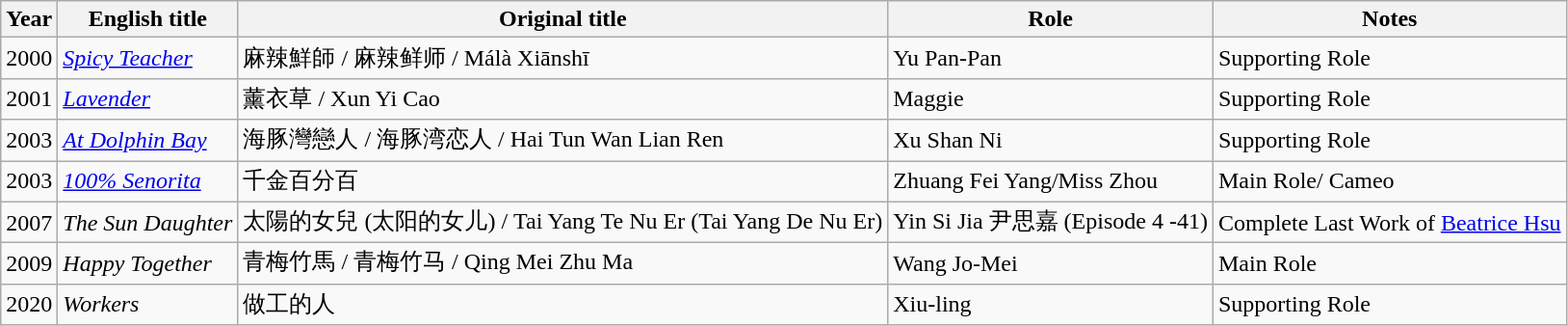<table class="wikitable sortable">
<tr>
<th>Year</th>
<th>English title</th>
<th>Original title</th>
<th>Role</th>
<th class="unsortable">Notes</th>
</tr>
<tr>
<td>2000</td>
<td><em><a href='#'>Spicy Teacher</a></em></td>
<td>麻辣鮮師 / 麻辣鲜师 / Málà Xiānshī</td>
<td>Yu Pan-Pan</td>
<td>Supporting Role</td>
</tr>
<tr>
<td>2001</td>
<td><em><a href='#'>Lavender</a></em></td>
<td>薰衣草 / Xun Yi Cao</td>
<td>Maggie</td>
<td>Supporting Role</td>
</tr>
<tr>
<td>2003</td>
<td><em><a href='#'>At Dolphin Bay</a></em></td>
<td>海豚灣戀人 / 海豚湾恋人 / Hai Tun Wan Lian Ren</td>
<td>Xu Shan Ni</td>
<td>Supporting Role</td>
</tr>
<tr>
<td>2003</td>
<td><em><a href='#'>100% Senorita</a></em></td>
<td>千金百分百</td>
<td>Zhuang Fei Yang/Miss Zhou</td>
<td>Main Role/ Cameo</td>
</tr>
<tr>
<td>2007</td>
<td><em>The Sun Daughter</em></td>
<td>太陽的女兒 (太阳的女儿) / Tai Yang Te Nu Er (Tai Yang De Nu Er)</td>
<td>Yin Si Jia 尹思嘉 (Episode 4 -41)</td>
<td>Complete Last Work of <a href='#'>Beatrice Hsu</a></td>
</tr>
<tr>
<td>2009</td>
<td><em>Happy Together</em></td>
<td>青梅竹馬 /  青梅竹马 / Qing Mei Zhu Ma</td>
<td>Wang Jo-Mei</td>
<td>Main Role</td>
</tr>
<tr>
<td>2020</td>
<td><em>Workers</em></td>
<td>做工的人</td>
<td>Xiu-ling</td>
<td>Supporting Role</td>
</tr>
</table>
